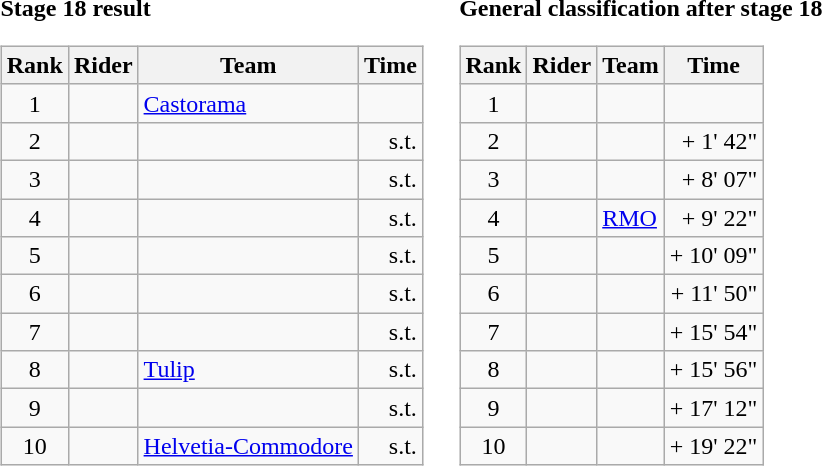<table>
<tr>
<td><strong>Stage 18 result</strong><br><table class="wikitable">
<tr>
<th scope="col">Rank</th>
<th scope="col">Rider</th>
<th scope="col">Team</th>
<th scope="col">Time</th>
</tr>
<tr>
<td style="text-align:center;">1</td>
<td></td>
<td><a href='#'>Castorama</a></td>
<td style="text-align:right;"></td>
</tr>
<tr>
<td style="text-align:center;">2</td>
<td></td>
<td></td>
<td style="text-align:right;">s.t.</td>
</tr>
<tr>
<td style="text-align:center;">3</td>
<td></td>
<td></td>
<td style="text-align:right;">s.t.</td>
</tr>
<tr>
<td style="text-align:center;">4</td>
<td></td>
<td></td>
<td style="text-align:right;">s.t.</td>
</tr>
<tr>
<td style="text-align:center;">5</td>
<td></td>
<td></td>
<td style="text-align:right;">s.t.</td>
</tr>
<tr>
<td style="text-align:center;">6</td>
<td></td>
<td></td>
<td style="text-align:right;">s.t.</td>
</tr>
<tr>
<td style="text-align:center;">7</td>
<td></td>
<td></td>
<td style="text-align:right;">s.t.</td>
</tr>
<tr>
<td style="text-align:center;">8</td>
<td></td>
<td><a href='#'>Tulip</a></td>
<td style="text-align:right;">s.t.</td>
</tr>
<tr>
<td style="text-align:center;">9</td>
<td></td>
<td></td>
<td style="text-align:right;">s.t.</td>
</tr>
<tr>
<td style="text-align:center;">10</td>
<td></td>
<td><a href='#'>Helvetia-Commodore</a></td>
<td style="text-align:right;">s.t.</td>
</tr>
</table>
</td>
<td></td>
<td><strong>General classification after stage 18</strong><br><table class="wikitable">
<tr>
<th scope="col">Rank</th>
<th scope="col">Rider</th>
<th scope="col">Team</th>
<th scope="col">Time</th>
</tr>
<tr>
<td style="text-align:center;">1</td>
<td> </td>
<td></td>
<td style="text-align:right;"></td>
</tr>
<tr>
<td style="text-align:center;">2</td>
<td></td>
<td></td>
<td style="text-align:right;">+ 1' 42"</td>
</tr>
<tr>
<td style="text-align:center;">3</td>
<td></td>
<td></td>
<td style="text-align:right;">+ 8' 07"</td>
</tr>
<tr>
<td style="text-align:center;">4</td>
<td></td>
<td><a href='#'>RMO</a></td>
<td style="text-align:right;">+ 9' 22"</td>
</tr>
<tr>
<td style="text-align:center;">5</td>
<td></td>
<td></td>
<td style="text-align:right;">+ 10' 09"</td>
</tr>
<tr>
<td style="text-align:center;">6</td>
<td></td>
<td></td>
<td style="text-align:right;">+ 11' 50"</td>
</tr>
<tr>
<td style="text-align:center;">7</td>
<td></td>
<td></td>
<td style="text-align:right;">+ 15' 54"</td>
</tr>
<tr>
<td style="text-align:center;">8</td>
<td></td>
<td></td>
<td style="text-align:right;">+ 15' 56"</td>
</tr>
<tr>
<td style="text-align:center;">9</td>
<td></td>
<td></td>
<td style="text-align:right;">+ 17' 12"</td>
</tr>
<tr>
<td style="text-align:center;">10</td>
<td></td>
<td></td>
<td style="text-align:right;">+ 19' 22"</td>
</tr>
</table>
</td>
</tr>
</table>
